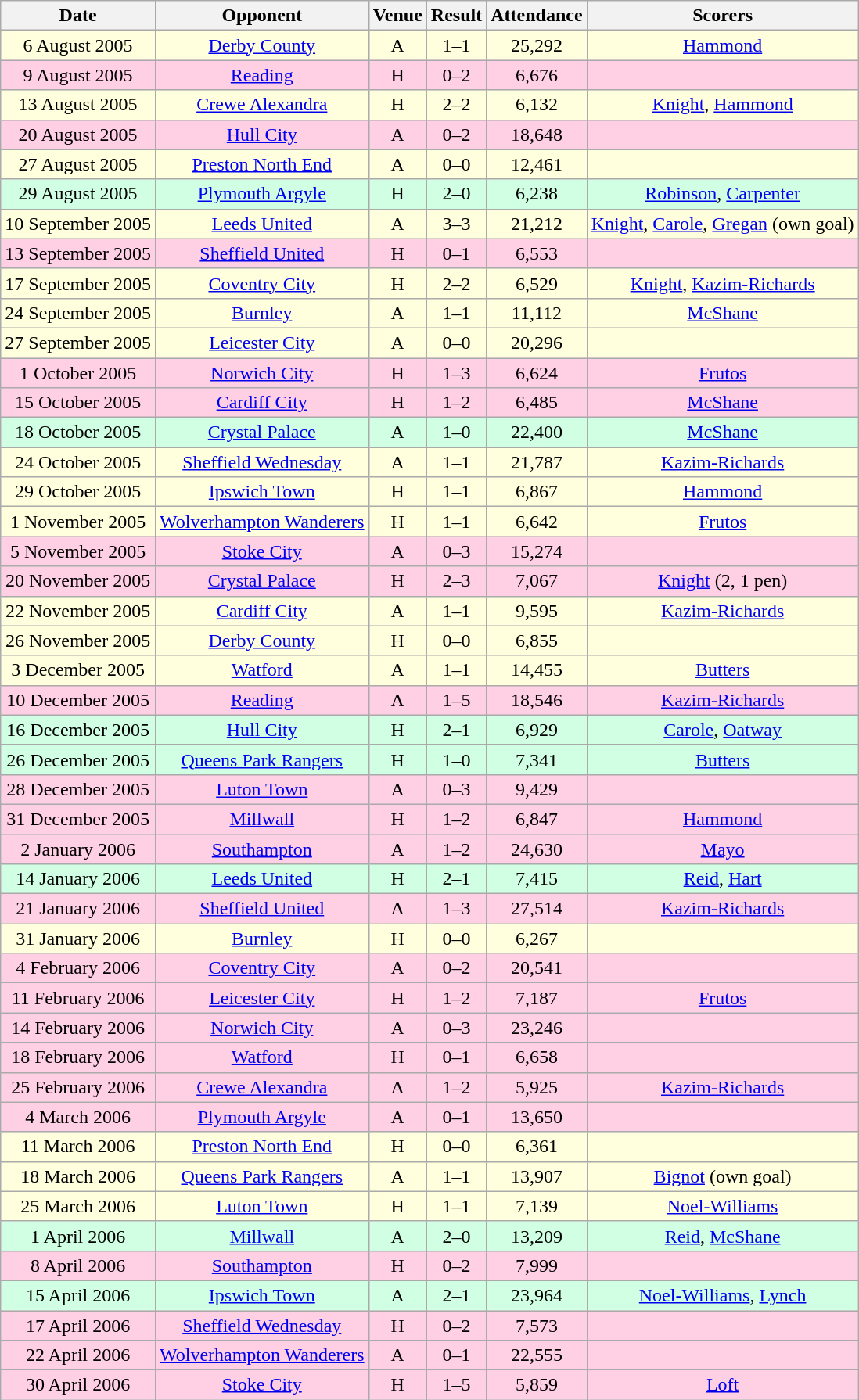<table class="wikitable sortable" style="font-size:100%; text-align:center">
<tr>
<th>Date</th>
<th>Opponent</th>
<th>Venue</th>
<th>Result</th>
<th>Attendance</th>
<th>Scorers</th>
</tr>
<tr style="background-color: #ffffdd;">
<td>6 August 2005</td>
<td><a href='#'>Derby County</a></td>
<td>A</td>
<td>1–1</td>
<td>25,292</td>
<td><a href='#'>Hammond</a></td>
</tr>
<tr style="background-color: #ffd0e3;">
<td>9 August 2005</td>
<td><a href='#'>Reading</a></td>
<td>H</td>
<td>0–2</td>
<td>6,676</td>
<td></td>
</tr>
<tr style="background-color: #ffffdd;">
<td>13 August 2005</td>
<td><a href='#'>Crewe Alexandra</a></td>
<td>H</td>
<td>2–2</td>
<td>6,132</td>
<td><a href='#'>Knight</a>, <a href='#'>Hammond</a></td>
</tr>
<tr style="background-color: #ffd0e3;">
<td>20 August 2005</td>
<td><a href='#'>Hull City</a></td>
<td>A</td>
<td>0–2</td>
<td>18,648</td>
<td></td>
</tr>
<tr style="background-color: #ffffdd;">
<td>27 August 2005</td>
<td><a href='#'>Preston North End</a></td>
<td>A</td>
<td>0–0</td>
<td>12,461</td>
<td></td>
</tr>
<tr style="background-color: #d0ffe3;">
<td>29 August 2005</td>
<td><a href='#'>Plymouth Argyle</a></td>
<td>H</td>
<td>2–0</td>
<td>6,238</td>
<td><a href='#'>Robinson</a>, <a href='#'>Carpenter</a></td>
</tr>
<tr style="background-color: #ffffdd;">
<td>10 September 2005</td>
<td><a href='#'>Leeds United</a></td>
<td>A</td>
<td>3–3</td>
<td>21,212</td>
<td><a href='#'>Knight</a>, <a href='#'>Carole</a>, <a href='#'>Gregan</a> (own goal)</td>
</tr>
<tr style="background-color: #ffd0e3;">
<td>13 September 2005</td>
<td><a href='#'>Sheffield United</a></td>
<td>H</td>
<td>0–1</td>
<td>6,553</td>
<td></td>
</tr>
<tr style="background-color: #ffffdd;">
<td>17 September 2005</td>
<td><a href='#'>Coventry City</a></td>
<td>H</td>
<td>2–2</td>
<td>6,529</td>
<td><a href='#'>Knight</a>, <a href='#'>Kazim-Richards</a></td>
</tr>
<tr style="background-color: #ffffdd;">
<td>24 September 2005</td>
<td><a href='#'>Burnley</a></td>
<td>A</td>
<td>1–1</td>
<td>11,112</td>
<td><a href='#'>McShane</a></td>
</tr>
<tr style="background-color: #ffffdd;">
<td>27 September 2005</td>
<td><a href='#'>Leicester City</a></td>
<td>A</td>
<td>0–0</td>
<td>20,296</td>
<td></td>
</tr>
<tr style="background-color: #ffd0e3;">
<td>1 October 2005</td>
<td><a href='#'>Norwich City</a></td>
<td>H</td>
<td>1–3</td>
<td>6,624</td>
<td><a href='#'>Frutos</a></td>
</tr>
<tr style="background-color: #ffd0e3;">
<td>15 October 2005</td>
<td><a href='#'>Cardiff City</a></td>
<td>H</td>
<td>1–2</td>
<td>6,485</td>
<td><a href='#'>McShane</a></td>
</tr>
<tr style="background-color: #d0ffe3;">
<td>18 October 2005</td>
<td><a href='#'>Crystal Palace</a></td>
<td>A</td>
<td>1–0</td>
<td>22,400</td>
<td><a href='#'>McShane</a></td>
</tr>
<tr style="background-color: #ffffdd;">
<td>24 October 2005</td>
<td><a href='#'>Sheffield Wednesday</a></td>
<td>A</td>
<td>1–1</td>
<td>21,787</td>
<td><a href='#'>Kazim-Richards</a></td>
</tr>
<tr style="background-color: #ffffdd;">
<td>29 October 2005</td>
<td><a href='#'>Ipswich Town</a></td>
<td>H</td>
<td>1–1</td>
<td>6,867</td>
<td><a href='#'>Hammond</a></td>
</tr>
<tr style="background-color: #ffffdd;">
<td>1 November 2005</td>
<td><a href='#'>Wolverhampton Wanderers</a></td>
<td>H</td>
<td>1–1</td>
<td>6,642</td>
<td><a href='#'>Frutos</a></td>
</tr>
<tr style="background-color: #ffd0e3;">
<td>5 November 2005</td>
<td><a href='#'>Stoke City</a></td>
<td>A</td>
<td>0–3</td>
<td>15,274</td>
<td></td>
</tr>
<tr style="background-color: #ffd0e3;">
<td>20 November 2005</td>
<td><a href='#'>Crystal Palace</a></td>
<td>H</td>
<td>2–3</td>
<td>7,067</td>
<td><a href='#'>Knight</a> (2, 1 pen)</td>
</tr>
<tr style="background-color: #ffffdd;">
<td>22 November 2005</td>
<td><a href='#'>Cardiff City</a></td>
<td>A</td>
<td>1–1</td>
<td>9,595</td>
<td><a href='#'>Kazim-Richards</a></td>
</tr>
<tr style="background-color: #ffffdd;">
<td>26 November 2005</td>
<td><a href='#'>Derby County</a></td>
<td>H</td>
<td>0–0</td>
<td>6,855</td>
<td></td>
</tr>
<tr style="background-color: #ffffdd;">
<td>3 December 2005</td>
<td><a href='#'>Watford</a></td>
<td>A</td>
<td>1–1</td>
<td>14,455</td>
<td><a href='#'>Butters</a></td>
</tr>
<tr style="background-color: #ffd0e3;">
<td>10 December 2005</td>
<td><a href='#'>Reading</a></td>
<td>A</td>
<td>1–5</td>
<td>18,546</td>
<td><a href='#'>Kazim-Richards</a></td>
</tr>
<tr style="background-color: #d0ffe3;">
<td>16 December 2005</td>
<td><a href='#'>Hull City</a></td>
<td>H</td>
<td>2–1</td>
<td>6,929</td>
<td><a href='#'>Carole</a>, <a href='#'>Oatway</a></td>
</tr>
<tr style="background-color: #d0ffe3;">
<td>26 December 2005</td>
<td><a href='#'>Queens Park Rangers</a></td>
<td>H</td>
<td>1–0</td>
<td>7,341</td>
<td><a href='#'>Butters</a></td>
</tr>
<tr style="background-color: #ffd0e3;">
<td>28 December 2005</td>
<td><a href='#'>Luton Town</a></td>
<td>A</td>
<td>0–3</td>
<td>9,429</td>
<td></td>
</tr>
<tr style="background-color: #ffd0e3;">
<td>31 December 2005</td>
<td><a href='#'>Millwall</a></td>
<td>H</td>
<td>1–2</td>
<td>6,847</td>
<td><a href='#'>Hammond</a></td>
</tr>
<tr style="background-color: #ffd0e3;">
<td>2 January 2006</td>
<td><a href='#'>Southampton</a></td>
<td>A</td>
<td>1–2</td>
<td>24,630</td>
<td><a href='#'>Mayo</a></td>
</tr>
<tr style="background-color: #d0ffe3;">
<td>14 January 2006</td>
<td><a href='#'>Leeds United</a></td>
<td>H</td>
<td>2–1</td>
<td>7,415</td>
<td><a href='#'>Reid</a>, <a href='#'>Hart</a></td>
</tr>
<tr style="background-color: #ffd0e3;">
<td>21 January 2006</td>
<td><a href='#'>Sheffield United</a></td>
<td>A</td>
<td>1–3</td>
<td>27,514</td>
<td><a href='#'>Kazim-Richards</a></td>
</tr>
<tr style="background-color: #ffffdd;">
<td>31 January 2006</td>
<td><a href='#'>Burnley</a></td>
<td>H</td>
<td>0–0</td>
<td>6,267</td>
<td></td>
</tr>
<tr style="background-color: #ffd0e3;">
<td>4 February 2006</td>
<td><a href='#'>Coventry City</a></td>
<td>A</td>
<td>0–2</td>
<td>20,541</td>
<td></td>
</tr>
<tr style="background-color: #ffd0e3;">
<td>11 February 2006</td>
<td><a href='#'>Leicester City</a></td>
<td>H</td>
<td>1–2</td>
<td>7,187</td>
<td><a href='#'>Frutos</a></td>
</tr>
<tr style="background-color: #ffd0e3;">
<td>14 February 2006</td>
<td><a href='#'>Norwich City</a></td>
<td>A</td>
<td>0–3</td>
<td>23,246</td>
<td></td>
</tr>
<tr style="background-color: #ffd0e3;">
<td>18 February 2006</td>
<td><a href='#'>Watford</a></td>
<td>H</td>
<td>0–1</td>
<td>6,658</td>
<td></td>
</tr>
<tr style="background-color: #ffd0e3;">
<td>25 February 2006</td>
<td><a href='#'>Crewe Alexandra</a></td>
<td>A</td>
<td>1–2</td>
<td>5,925</td>
<td><a href='#'>Kazim-Richards</a></td>
</tr>
<tr style="background-color: #ffd0e3;">
<td>4 March 2006</td>
<td><a href='#'>Plymouth Argyle</a></td>
<td>A</td>
<td>0–1</td>
<td>13,650</td>
<td></td>
</tr>
<tr style="background-color: #ffffdd;">
<td>11 March 2006</td>
<td><a href='#'>Preston North End</a></td>
<td>H</td>
<td>0–0</td>
<td>6,361</td>
<td></td>
</tr>
<tr style="background-color: #ffffdd;">
<td>18 March 2006</td>
<td><a href='#'>Queens Park Rangers</a></td>
<td>A</td>
<td>1–1</td>
<td>13,907</td>
<td><a href='#'>Bignot</a> (own goal)</td>
</tr>
<tr style="background-color: #ffffdd;">
<td>25 March 2006</td>
<td><a href='#'>Luton Town</a></td>
<td>H</td>
<td>1–1</td>
<td>7,139</td>
<td><a href='#'>Noel-Williams</a></td>
</tr>
<tr style="background-color: #d0ffe3;">
<td>1 April 2006</td>
<td><a href='#'>Millwall</a></td>
<td>A</td>
<td>2–0</td>
<td>13,209</td>
<td><a href='#'>Reid</a>, <a href='#'>McShane</a></td>
</tr>
<tr style="background-color: #ffd0e3;">
<td>8 April 2006</td>
<td><a href='#'>Southampton</a></td>
<td>H</td>
<td>0–2</td>
<td>7,999</td>
<td></td>
</tr>
<tr style="background-color: #d0ffe3;">
<td>15 April 2006</td>
<td><a href='#'>Ipswich Town</a></td>
<td>A</td>
<td>2–1</td>
<td>23,964</td>
<td><a href='#'>Noel-Williams</a>, <a href='#'>Lynch</a></td>
</tr>
<tr style="background-color: #ffd0e3;">
<td>17 April 2006</td>
<td><a href='#'>Sheffield Wednesday</a></td>
<td>H</td>
<td>0–2</td>
<td>7,573</td>
<td></td>
</tr>
<tr style="background-color: #ffd0e3;">
<td>22 April 2006</td>
<td><a href='#'>Wolverhampton Wanderers</a></td>
<td>A</td>
<td>0–1</td>
<td>22,555</td>
<td></td>
</tr>
<tr style="background-color: #ffd0e3;">
<td>30 April 2006</td>
<td><a href='#'>Stoke City</a></td>
<td>H</td>
<td>1–5</td>
<td>5,859</td>
<td><a href='#'>Loft</a></td>
</tr>
</table>
